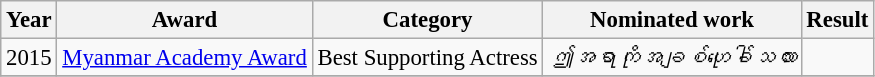<table class="wikitable" style="font-size: 95%">
<tr>
<th>Year</th>
<th>Award</th>
<th>Category</th>
<th>Nominated work</th>
<th>Result</th>
</tr>
<tr>
<td>2015</td>
<td><a href='#'>Myanmar Academy Award</a></td>
<td>Best Supporting Actress</td>
<td><em>ဤအရာကိုအချစ်ဟုခေါ်သလား</em></td>
<td></td>
</tr>
<tr>
</tr>
</table>
